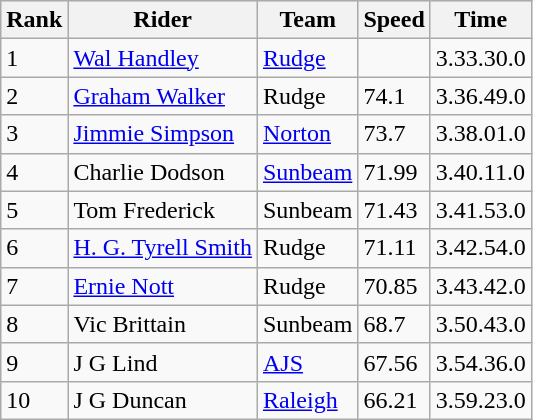<table class="wikitable">
<tr style="background:#efefef;">
<th>Rank</th>
<th>Rider</th>
<th>Team</th>
<th>Speed</th>
<th>Time</th>
</tr>
<tr>
<td>1</td>
<td> <a href='#'>Wal Handley</a></td>
<td><a href='#'>Rudge</a></td>
<td></td>
<td>3.33.30.0</td>
</tr>
<tr>
<td>2</td>
<td> <a href='#'>Graham Walker</a></td>
<td>Rudge</td>
<td>74.1</td>
<td>3.36.49.0</td>
</tr>
<tr>
<td>3</td>
<td> <a href='#'>Jimmie Simpson</a></td>
<td><a href='#'>Norton</a></td>
<td>73.7</td>
<td>3.38.01.0</td>
</tr>
<tr>
<td>4</td>
<td> Charlie Dodson</td>
<td><a href='#'>Sunbeam</a></td>
<td>71.99</td>
<td>3.40.11.0</td>
</tr>
<tr>
<td>5</td>
<td> Tom Frederick</td>
<td>Sunbeam</td>
<td>71.43</td>
<td>3.41.53.0</td>
</tr>
<tr>
<td>6</td>
<td> <a href='#'>H. G. Tyrell Smith</a></td>
<td>Rudge</td>
<td>71.11</td>
<td>3.42.54.0</td>
</tr>
<tr>
<td>7</td>
<td> <a href='#'>Ernie Nott</a></td>
<td>Rudge</td>
<td>70.85</td>
<td>3.43.42.0</td>
</tr>
<tr>
<td>8</td>
<td> Vic Brittain</td>
<td>Sunbeam</td>
<td>68.7</td>
<td>3.50.43.0</td>
</tr>
<tr>
<td>9</td>
<td> J G Lind</td>
<td><a href='#'>AJS</a></td>
<td>67.56</td>
<td>3.54.36.0</td>
</tr>
<tr>
<td>10</td>
<td> J G Duncan</td>
<td><a href='#'>Raleigh</a></td>
<td>66.21</td>
<td>3.59.23.0</td>
</tr>
</table>
